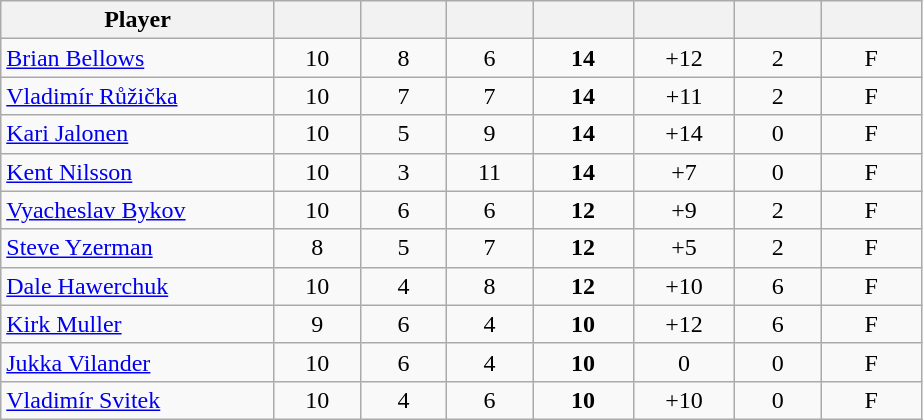<table class="wikitable sortable" style="text-align:center;">
<tr>
<th style="width:175px;">Player</th>
<th style="width:50px;"></th>
<th style="width:50px;"></th>
<th style="width:50px;"></th>
<th style="width:60px;"></th>
<th style="width:60px;"></th>
<th style="width:50px;"></th>
<th style="width:60px;"></th>
</tr>
<tr>
<td style="text-align:left;"> <a href='#'>Brian Bellows</a></td>
<td>10</td>
<td>8</td>
<td>6</td>
<td><strong>14</strong></td>
<td>+12</td>
<td>2</td>
<td>F</td>
</tr>
<tr>
<td style="text-align:left;"> <a href='#'>Vladimír Růžička</a></td>
<td>10</td>
<td>7</td>
<td>7</td>
<td><strong>14</strong></td>
<td>+11</td>
<td>2</td>
<td>F</td>
</tr>
<tr>
<td style="text-align:left;"> <a href='#'>Kari Jalonen</a></td>
<td>10</td>
<td>5</td>
<td>9</td>
<td><strong>14</strong></td>
<td>+14</td>
<td>0</td>
<td>F</td>
</tr>
<tr>
<td style="text-align:left;"> <a href='#'>Kent Nilsson</a></td>
<td>10</td>
<td>3</td>
<td>11</td>
<td><strong>14</strong></td>
<td>+7</td>
<td>0</td>
<td>F</td>
</tr>
<tr>
<td style="text-align:left;"> <a href='#'>Vyacheslav Bykov</a></td>
<td>10</td>
<td>6</td>
<td>6</td>
<td><strong>12</strong></td>
<td>+9</td>
<td>2</td>
<td>F</td>
</tr>
<tr>
<td style="text-align:left;"> <a href='#'>Steve Yzerman</a></td>
<td>8</td>
<td>5</td>
<td>7</td>
<td><strong>12</strong></td>
<td>+5</td>
<td>2</td>
<td>F</td>
</tr>
<tr>
<td style="text-align:left;"> <a href='#'>Dale Hawerchuk</a></td>
<td>10</td>
<td>4</td>
<td>8</td>
<td><strong>12</strong></td>
<td>+10</td>
<td>6</td>
<td>F</td>
</tr>
<tr>
<td style="text-align:left;"> <a href='#'>Kirk Muller</a></td>
<td>9</td>
<td>6</td>
<td>4</td>
<td><strong>10</strong></td>
<td>+12</td>
<td>6</td>
<td>F</td>
</tr>
<tr>
<td style="text-align:left;"> <a href='#'>Jukka Vilander</a></td>
<td>10</td>
<td>6</td>
<td>4</td>
<td><strong>10</strong></td>
<td>0</td>
<td>0</td>
<td>F</td>
</tr>
<tr>
<td style="text-align:left;"> <a href='#'>Vladimír Svitek</a></td>
<td>10</td>
<td>4</td>
<td>6</td>
<td><strong>10</strong></td>
<td>+10</td>
<td>0</td>
<td>F</td>
</tr>
</table>
